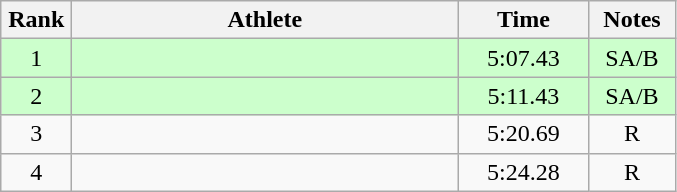<table class=wikitable style="text-align:center">
<tr>
<th width=40>Rank</th>
<th width=250>Athlete</th>
<th width=80>Time</th>
<th width=50>Notes</th>
</tr>
<tr bgcolor="ccffcc">
<td>1</td>
<td align=left></td>
<td>5:07.43</td>
<td>SA/B</td>
</tr>
<tr bgcolor="ccffcc">
<td>2</td>
<td align=left></td>
<td>5:11.43</td>
<td>SA/B</td>
</tr>
<tr>
<td>3</td>
<td align=left></td>
<td>5:20.69</td>
<td>R</td>
</tr>
<tr>
<td>4</td>
<td align=left></td>
<td>5:24.28</td>
<td>R</td>
</tr>
</table>
